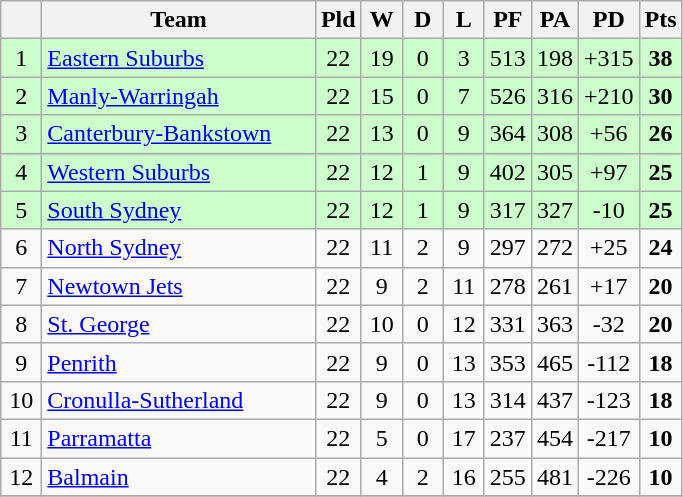<table class="wikitable" style="text-align:center;">
<tr>
<th width=20 abbr="Position×"></th>
<th width=175>Team</th>
<th width=20 abbr="Played">Pld</th>
<th width=20 abbr="Won">W</th>
<th width=20 abbr="Drawn">D</th>
<th width=20 abbr="Lost">L</th>
<th width=20 abbr="Points for">PF</th>
<th width=20 abbr="Points against">PA</th>
<th width=20 abbr="Points difference">PD</th>
<th width=20 abbr="Points">Pts</th>
</tr>
<tr style="background: #ccffcc;">
<td>1</td>
<td style="text-align:left;"> <a href='#'>Eastern Suburbs</a></td>
<td>22</td>
<td>19</td>
<td>0</td>
<td>3</td>
<td>513</td>
<td>198</td>
<td>+315</td>
<td><strong>38</strong></td>
</tr>
<tr style="background: #ccffcc;">
<td>2</td>
<td style="text-align:left;"> <a href='#'>Manly-Warringah</a></td>
<td>22</td>
<td>15</td>
<td>0</td>
<td>7</td>
<td>526</td>
<td>316</td>
<td>+210</td>
<td><strong>30</strong></td>
</tr>
<tr style="background: #ccffcc;">
<td>3</td>
<td style="text-align:left;"> <a href='#'>Canterbury-Bankstown</a></td>
<td>22</td>
<td>13</td>
<td>0</td>
<td>9</td>
<td>364</td>
<td>308</td>
<td>+56</td>
<td><strong>26</strong></td>
</tr>
<tr style="background: #ccffcc;">
<td>4</td>
<td style="text-align:left;"> <a href='#'>Western Suburbs</a></td>
<td>22</td>
<td>12</td>
<td>1</td>
<td>9</td>
<td>402</td>
<td>305</td>
<td>+97</td>
<td><strong>25</strong></td>
</tr>
<tr style="background: #ccffcc;">
<td>5</td>
<td style="text-align:left;"> <a href='#'>South Sydney</a></td>
<td>22</td>
<td>12</td>
<td>1</td>
<td>9</td>
<td>317</td>
<td>327</td>
<td>-10</td>
<td><strong>25</strong></td>
</tr>
<tr>
<td>6</td>
<td style="text-align:left;"> <a href='#'>North Sydney</a></td>
<td>22</td>
<td>11</td>
<td>2</td>
<td>9</td>
<td>297</td>
<td>272</td>
<td>+25</td>
<td><strong>24</strong></td>
</tr>
<tr>
<td>7</td>
<td style="text-align:left;"> <a href='#'>Newtown Jets</a></td>
<td>22</td>
<td>9</td>
<td>2</td>
<td>11</td>
<td>278</td>
<td>261</td>
<td>+17</td>
<td><strong>20</strong></td>
</tr>
<tr>
<td>8</td>
<td style="text-align:left;"> <a href='#'>St. George</a></td>
<td>22</td>
<td>10</td>
<td>0</td>
<td>12</td>
<td>331</td>
<td>363</td>
<td>-32</td>
<td><strong>20</strong></td>
</tr>
<tr>
<td>9</td>
<td style="text-align:left;"> <a href='#'>Penrith</a></td>
<td>22</td>
<td>9</td>
<td>0</td>
<td>13</td>
<td>353</td>
<td>465</td>
<td>-112</td>
<td><strong>18</strong></td>
</tr>
<tr>
<td>10</td>
<td style="text-align:left;"> <a href='#'>Cronulla-Sutherland</a></td>
<td>22</td>
<td>9</td>
<td>0</td>
<td>13</td>
<td>314</td>
<td>437</td>
<td>-123</td>
<td><strong>18</strong></td>
</tr>
<tr>
<td>11</td>
<td style="text-align:left;"> <a href='#'>Parramatta</a></td>
<td>22</td>
<td>5</td>
<td>0</td>
<td>17</td>
<td>237</td>
<td>454</td>
<td>-217</td>
<td><strong>10</strong></td>
</tr>
<tr>
<td>12</td>
<td style="text-align:left;"> <a href='#'>Balmain</a></td>
<td>22</td>
<td>4</td>
<td>2</td>
<td>16</td>
<td>255</td>
<td>481</td>
<td>-226</td>
<td><strong>10</strong></td>
</tr>
<tr>
</tr>
</table>
